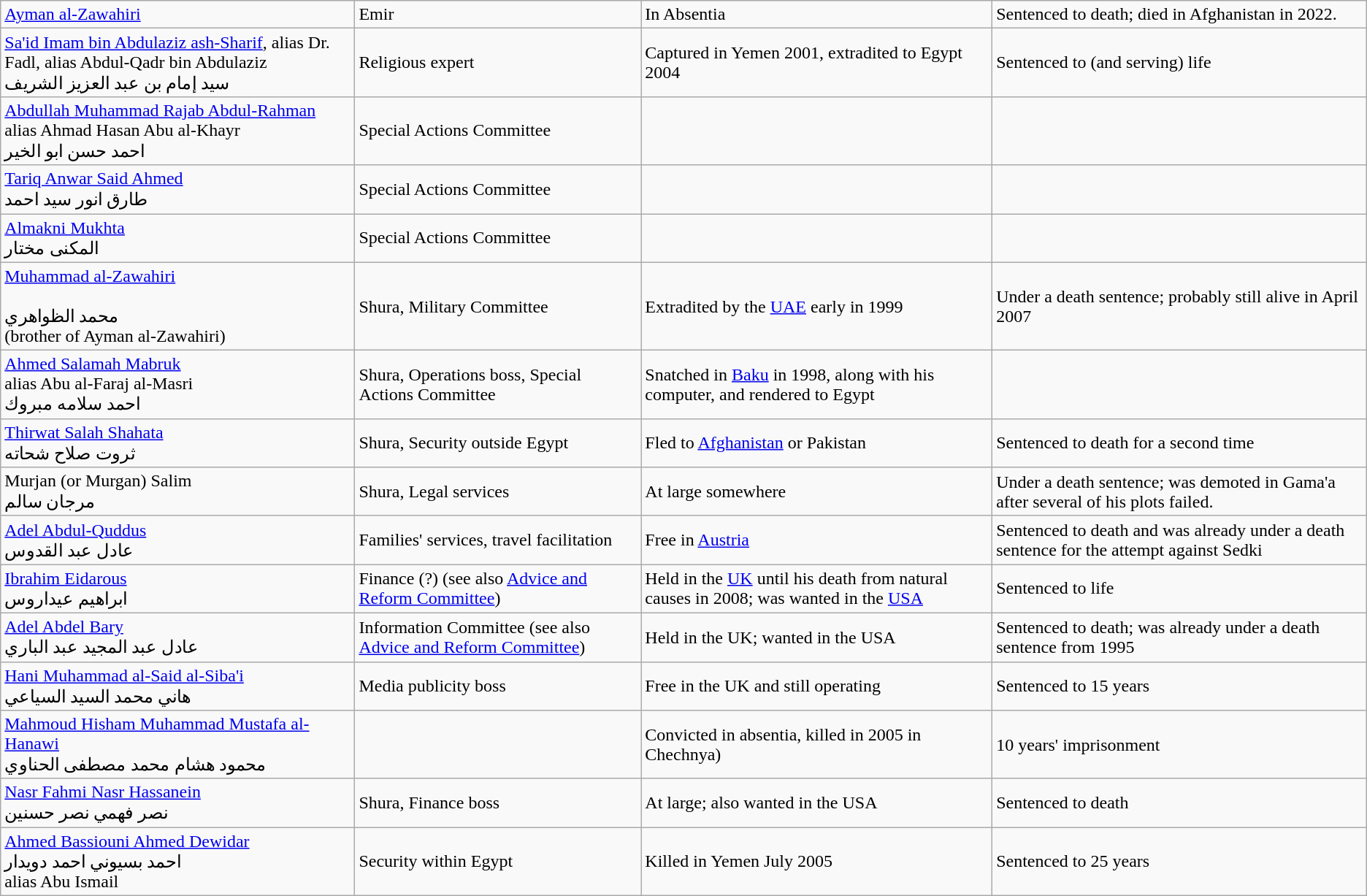<table class="wikitable">
<tr>
<td><a href='#'>Ayman al-Zawahiri</a></td>
<td>Emir</td>
<td>In Absentia</td>
<td>Sentenced to death; died in Afghanistan in 2022.</td>
</tr>
<tr>
<td><a href='#'>Sa'id Imam bin Abdulaziz ash-Sharif</a>, alias Dr. Fadl, alias Abdul-Qadr bin Abdulaziz<br>سيد إمام بن عبد العزيز الشريف</td>
<td>Religious expert</td>
<td>Captured in Yemen 2001, extradited to Egypt 2004</td>
<td>Sentenced to (and serving) life</td>
</tr>
<tr>
<td><a href='#'>Abdullah Muhammad Rajab Abdul-Rahman</a><br>alias Ahmad Hasan Abu al-Khayr<br>احمد حسن ابو الخير</td>
<td>Special Actions Committee</td>
<td></td>
<td></td>
</tr>
<tr>
<td><a href='#'>Tariq Anwar Said Ahmed</a><br>طارق انور سيد احمد</td>
<td>Special Actions Committee</td>
<td></td>
<td></td>
</tr>
<tr>
<td><a href='#'>Almakni Mukhta</a><br>المكنى مختار</td>
<td>Special Actions Committee</td>
<td></td>
<td></td>
</tr>
<tr>
<td><a href='#'>Muhammad al-Zawahiri</a><br><br>محمد الظواهري
<br>(brother of Ayman al-Zawahiri)</td>
<td>Shura, Military Committee</td>
<td>Extradited by the <a href='#'>UAE</a> early in 1999</td>
<td>Under a death sentence; probably still alive in April 2007</td>
</tr>
<tr>
<td><a href='#'>Ahmed Salamah Mabruk</a><br>alias Abu al-Faraj al-Masri<br>احمد سلامه مبروك</td>
<td>Shura, Operations boss, Special Actions Committee</td>
<td>Snatched in <a href='#'>Baku</a> in 1998, along with his computer, and rendered to Egypt</td>
<td></td>
</tr>
<tr>
<td><a href='#'>Thirwat Salah Shahata</a><br>ثروت صلاح شحاته</td>
<td>Shura, Security outside Egypt</td>
<td>Fled to <a href='#'>Afghanistan</a> or Pakistan</td>
<td>Sentenced to death for a second time</td>
</tr>
<tr>
<td>Murjan (or Murgan) Salim<br>مرجان سالم</td>
<td>Shura, Legal services</td>
<td>At large somewhere</td>
<td>Under a death sentence; was demoted in Gama'a after several of his plots failed.</td>
</tr>
<tr>
<td><a href='#'>Adel Abdul-Quddus</a><br>عادل عبد القدوس</td>
<td>Families' services, travel facilitation</td>
<td>Free in <a href='#'>Austria</a></td>
<td>Sentenced to death and was already under a death sentence for the attempt against Sedki</td>
</tr>
<tr>
<td><a href='#'>Ibrahim Eidarous</a><br>ابراهيم عيداروس</td>
<td>Finance (?) (see also <a href='#'>Advice and Reform Committee</a>)</td>
<td>Held in the <a href='#'>UK</a> until his death from natural causes in 2008; was wanted in the <a href='#'>USA</a></td>
<td>Sentenced to life</td>
</tr>
<tr>
<td><a href='#'>Adel Abdel Bary</a><br>عادل عبد المجيد عبد الباري</td>
<td>Information Committee (see also <a href='#'>Advice and Reform Committee</a>)</td>
<td>Held in the UK; wanted in the USA</td>
<td>Sentenced to death; was already under a death sentence from 1995</td>
</tr>
<tr>
<td><a href='#'>Hani Muhammad al-Said al-Siba'i</a><br>هاني محمد السيد السياعي</td>
<td>Media publicity boss</td>
<td>Free in the UK and still operating</td>
<td>Sentenced to 15 years</td>
</tr>
<tr>
<td><a href='#'>Mahmoud Hisham Muhammad Mustafa al-Hanawi</a><br>محمود هشام محمد مصطفى الحناوي</td>
<td></td>
<td>Convicted in absentia, killed in 2005 in Chechnya)</td>
<td>10 years' imprisonment</td>
</tr>
<tr>
<td><a href='#'>Nasr Fahmi Nasr Hassanein</a><br>نصر فهمي نصر حسنين</td>
<td>Shura, Finance boss</td>
<td>At large; also wanted in the USA</td>
<td>Sentenced to death</td>
</tr>
<tr>
<td><a href='#'>Ahmed Bassiouni Ahmed Dewidar</a><br>احمد بسيوني احمد دويدار<br>alias Abu Ismail</td>
<td>Security within Egypt</td>
<td>Killed in Yemen July 2005</td>
<td>Sentenced to 25 years</td>
</tr>
</table>
